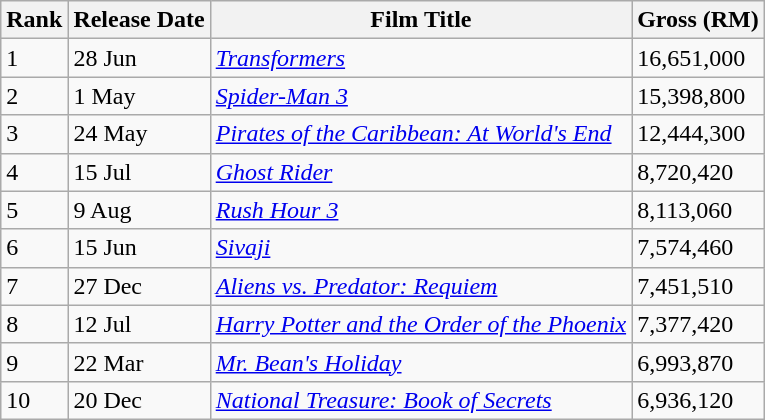<table class="wikitable sortable" style="text-align:left">
<tr>
<th>Rank</th>
<th>Release Date</th>
<th>Film Title</th>
<th>Gross (RM)</th>
</tr>
<tr>
<td>1</td>
<td>28 Jun</td>
<td><em><a href='#'>Transformers</a></em></td>
<td>16,651,000</td>
</tr>
<tr>
<td>2</td>
<td>1 May</td>
<td><em><a href='#'>Spider-Man 3</a></em></td>
<td>15,398,800</td>
</tr>
<tr>
<td>3</td>
<td>24 May</td>
<td><em><a href='#'>Pirates of the Caribbean: At World's End</a></em></td>
<td>12,444,300</td>
</tr>
<tr>
<td>4</td>
<td>15 Jul</td>
<td><em><a href='#'>Ghost Rider</a></em></td>
<td>8,720,420</td>
</tr>
<tr>
<td>5</td>
<td>9 Aug</td>
<td><em><a href='#'>Rush Hour 3</a></em></td>
<td>8,113,060</td>
</tr>
<tr>
<td>6</td>
<td>15 Jun</td>
<td><em><a href='#'>Sivaji</a></em></td>
<td>7,574,460</td>
</tr>
<tr>
<td>7</td>
<td>27 Dec</td>
<td><em><a href='#'>Aliens vs. Predator: Requiem</a></em></td>
<td>7,451,510</td>
</tr>
<tr>
<td>8</td>
<td>12 Jul</td>
<td><em><a href='#'>Harry Potter and the Order of the Phoenix</a></em></td>
<td>7,377,420</td>
</tr>
<tr>
<td>9</td>
<td>22 Mar</td>
<td><em><a href='#'>Mr. Bean's Holiday</a></em></td>
<td>6,993,870</td>
</tr>
<tr>
<td>10</td>
<td>20 Dec</td>
<td><em><a href='#'>National Treasure: Book of Secrets</a></em></td>
<td>6,936,120</td>
</tr>
</table>
